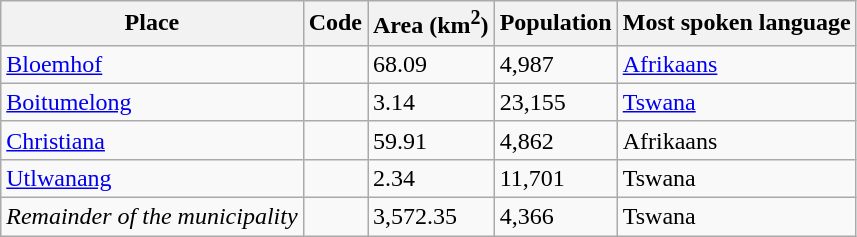<table class="wikitable sortable">
<tr>
<th>Place</th>
<th>Code</th>
<th>Area (km<sup>2</sup>)</th>
<th>Population</th>
<th>Most spoken language</th>
</tr>
<tr>
<td><a href='#'>Bloemhof</a></td>
<td></td>
<td>68.09</td>
<td>4,987</td>
<td><a href='#'>Afrikaans</a></td>
</tr>
<tr>
<td><a href='#'>Boitumelong</a></td>
<td></td>
<td>3.14</td>
<td>23,155</td>
<td><a href='#'>Tswana</a></td>
</tr>
<tr>
<td><a href='#'>Christiana</a></td>
<td></td>
<td>59.91</td>
<td>4,862</td>
<td>Afrikaans</td>
</tr>
<tr>
<td><a href='#'>Utlwanang</a></td>
<td></td>
<td>2.34</td>
<td>11,701</td>
<td>Tswana</td>
</tr>
<tr>
<td><em>Remainder of the municipality</em></td>
<td></td>
<td>3,572.35</td>
<td>4,366</td>
<td>Tswana</td>
</tr>
</table>
